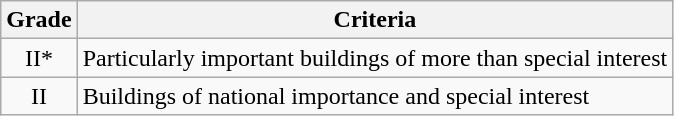<table class="wikitable">
<tr>
<th>Grade</th>
<th>Criteria</th>
</tr>
<tr>
<td align="center" >II*</td>
<td>Particularly important buildings of more than special interest</td>
</tr>
<tr>
<td align="center" >II</td>
<td>Buildings of national importance and special interest</td>
</tr>
</table>
